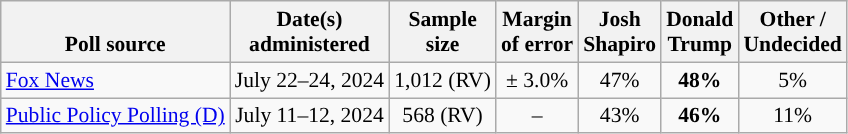<table class="wikitable sortable mw-datatable" style="font-size:90%;text-align:center;line-height:17px">
<tr style="vertical-align:bottom">
<th>Poll source</th>
<th>Date(s)<br>administered</th>
<th>Sample<br>size</th>
<th>Margin<br>of error</th>
<th class="unsortable">Josh<br>Shapiro<br></th>
<th class="unsortable">Donald<br>Trump<br></th>
<th class="unsortable">Other /<br>Undecided</th>
</tr>
<tr>
<td style="text-align:left;"><a href='#'>Fox News</a></td>
<td data-sort-value="2024-07-26">July 22–24, 2024</td>
<td>1,012 (RV)</td>
<td>± 3.0%</td>
<td>47%</td>
<td style="background-color:"><strong>48%</strong></td>
<td>5%</td>
</tr>
<tr>
<td style="text-align:left;"><a href='#'>Public Policy Polling (D)</a></td>
<td data-sort-value="2024-07-22">July 11–12, 2024</td>
<td>568 (RV)</td>
<td>–</td>
<td>43%</td>
<td style="background-color:"><strong>46%</strong></td>
<td>11%</td>
</tr>
</table>
